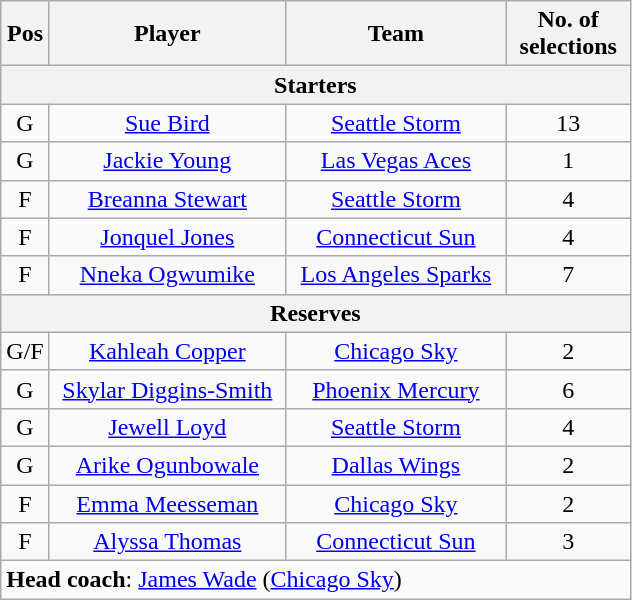<table class="wikitable" style="text-align:center">
<tr>
<th scope="col" width="25px">Pos</th>
<th scope="col" width="150px">Player</th>
<th scope="col" width="140px">Team</th>
<th scope="col" width="75px">No. of selections</th>
</tr>
<tr>
<th scope="col" colspan="5">Starters</th>
</tr>
<tr>
<td>G</td>
<td><a href='#'>Sue Bird</a></td>
<td><a href='#'>Seattle Storm</a></td>
<td>13</td>
</tr>
<tr>
<td>G</td>
<td><a href='#'>Jackie Young</a></td>
<td><a href='#'>Las Vegas Aces</a></td>
<td>1</td>
</tr>
<tr>
<td>F</td>
<td><a href='#'>Breanna Stewart</a></td>
<td><a href='#'>Seattle Storm</a></td>
<td>4</td>
</tr>
<tr>
<td>F</td>
<td><a href='#'>Jonquel Jones</a></td>
<td><a href='#'>Connecticut Sun</a></td>
<td>4</td>
</tr>
<tr>
<td>F</td>
<td><a href='#'>Nneka Ogwumike</a></td>
<td><a href='#'>Los Angeles Sparks</a></td>
<td>7</td>
</tr>
<tr>
<th scope="col" colspan="5">Reserves</th>
</tr>
<tr>
<td>G/F</td>
<td><a href='#'>Kahleah Copper</a></td>
<td><a href='#'>Chicago Sky</a></td>
<td>2</td>
</tr>
<tr>
<td>G</td>
<td><a href='#'>Skylar Diggins-Smith</a></td>
<td><a href='#'>Phoenix Mercury</a></td>
<td>6</td>
</tr>
<tr>
<td>G</td>
<td><a href='#'>Jewell Loyd</a></td>
<td><a href='#'>Seattle Storm</a></td>
<td>4</td>
</tr>
<tr>
<td>G</td>
<td><a href='#'>Arike Ogunbowale</a></td>
<td><a href='#'>Dallas Wings</a></td>
<td>2</td>
</tr>
<tr>
<td>F</td>
<td><a href='#'>Emma Meesseman</a></td>
<td><a href='#'>Chicago Sky</a></td>
<td>2</td>
</tr>
<tr>
<td>F</td>
<td><a href='#'>Alyssa Thomas</a></td>
<td><a href='#'>Connecticut Sun</a></td>
<td>3</td>
</tr>
<tr>
<td style="text-align:left" colspan="5"><strong>Head coach</strong>: <a href='#'>James Wade</a> (<a href='#'>Chicago Sky</a>)</td>
</tr>
</table>
